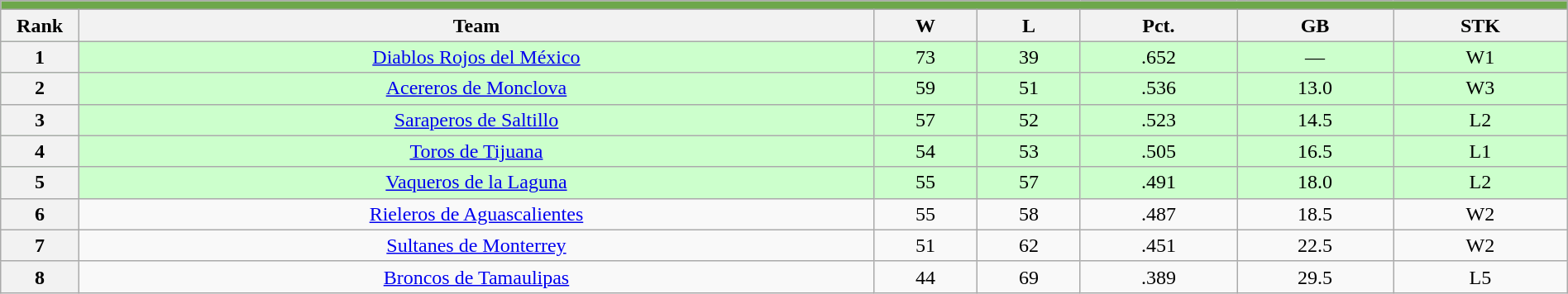<table class="wikitable plainrowheaders" width="100%" style="text-align:center;">
<tr>
<th style="background:#6DA74B;" colspan="7"></th>
</tr>
<tr>
<th scope="col" width="5%">Rank</th>
<th>Team</th>
<th>W</th>
<th>L</th>
<th>Pct.</th>
<th>GB</th>
<th>STK</th>
</tr>
<tr style="background-color:#ccffcc;">
<th>1</th>
<td><a href='#'>Diablos Rojos del México</a></td>
<td>73</td>
<td>39</td>
<td>.652</td>
<td>—</td>
<td>W1</td>
</tr>
<tr style="background-color:#ccffcc;">
<th>2</th>
<td><a href='#'>Acereros de Monclova</a></td>
<td>59</td>
<td>51</td>
<td>.536</td>
<td>13.0</td>
<td>W3</td>
</tr>
<tr style="background-color:#ccffcc;">
<th>3</th>
<td><a href='#'>Saraperos de Saltillo</a></td>
<td>57</td>
<td>52</td>
<td>.523</td>
<td>14.5</td>
<td>L2</td>
</tr>
<tr style="background-color:#ccffcc;">
<th>4</th>
<td><a href='#'>Toros de Tijuana</a></td>
<td>54</td>
<td>53</td>
<td>.505</td>
<td>16.5</td>
<td>L1</td>
</tr>
<tr style="background-color:#ccffcc;">
<th>5</th>
<td><a href='#'>Vaqueros de la Laguna</a></td>
<td>55</td>
<td>57</td>
<td>.491</td>
<td>18.0</td>
<td>L2</td>
</tr>
<tr>
<th>6</th>
<td><a href='#'>Rieleros de Aguascalientes</a></td>
<td>55</td>
<td>58</td>
<td>.487</td>
<td>18.5</td>
<td>W2</td>
</tr>
<tr>
<th>7</th>
<td><a href='#'>Sultanes de Monterrey</a></td>
<td>51</td>
<td>62</td>
<td>.451</td>
<td>22.5</td>
<td>W2</td>
</tr>
<tr>
<th>8</th>
<td><a href='#'>Broncos de Tamaulipas</a></td>
<td>44</td>
<td>69</td>
<td>.389</td>
<td>29.5</td>
<td>L5</td>
</tr>
</table>
